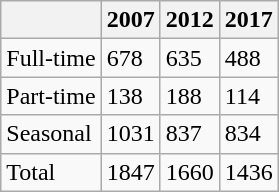<table class="wikitable">
<tr>
<th></th>
<th>2007</th>
<th>2012</th>
<th>2017</th>
</tr>
<tr>
<td>Full-time</td>
<td>678</td>
<td>635</td>
<td>488</td>
</tr>
<tr>
<td>Part-time</td>
<td>138</td>
<td>188</td>
<td>114</td>
</tr>
<tr>
<td>Seasonal</td>
<td>1031</td>
<td>837</td>
<td>834</td>
</tr>
<tr>
<td>Total</td>
<td>1847</td>
<td>1660</td>
<td>1436</td>
</tr>
</table>
